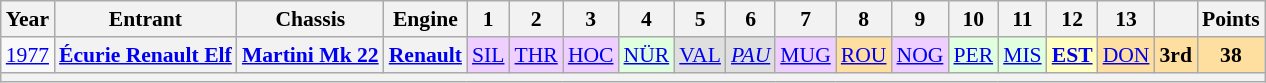<table class="wikitable" style="text-align:center; font-size:90%">
<tr>
<th>Year</th>
<th>Entrant</th>
<th>Chassis</th>
<th>Engine</th>
<th>1</th>
<th>2</th>
<th>3</th>
<th>4</th>
<th>5</th>
<th>6</th>
<th>7</th>
<th>8</th>
<th>9</th>
<th>10</th>
<th>11</th>
<th>12</th>
<th>13</th>
<th></th>
<th>Points</th>
</tr>
<tr>
<td><a href='#'>1977</a></td>
<th><a href='#'>Écurie Renault Elf</a></th>
<th><a href='#'>Martini Mk 22</a></th>
<th><a href='#'>Renault</a></th>
<td style="background:#EFCFFF;"><a href='#'>SIL</a><br></td>
<td style="background:#EFCFFF;"><a href='#'>THR</a><br></td>
<td style="background:#EFCFFF;"><a href='#'>HOC</a><br></td>
<td style="background:#DFFFDF;"><a href='#'>NÜR</a><br></td>
<td style="background:#DFDFDF;"><a href='#'>VAL</a><br></td>
<td style="background:#DFDFDF;"><em><a href='#'>PAU</a></em><br></td>
<td style="background:#EFCFFF;"><a href='#'>MUG</a><br></td>
<td style="background:#FFDF9F;"><a href='#'>ROU</a><br></td>
<td style="background:#EFCFFF;"><a href='#'>NOG</a><br></td>
<td style="background:#DFFFDF;"><a href='#'>PER</a><br></td>
<td style="background:#DFFFDF;"><a href='#'>MIS</a><br></td>
<td style="background:#FFFFBF;"><strong><a href='#'>EST</a></strong><br></td>
<td style="background:#FFDF9F;"><a href='#'>DON</a><br></td>
<th style="background:#FFDF9F;">3rd</th>
<th style="background:#FFDF9F;">38</th>
</tr>
<tr>
<th colspan="19"></th>
</tr>
</table>
